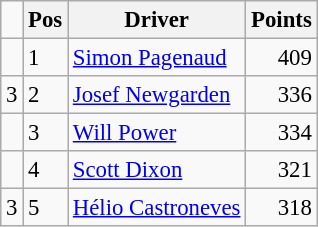<table class="wikitable" style="font-size: 95%;">
<tr>
<td></td>
<th>Pos</th>
<th>Driver</th>
<th>Points</th>
</tr>
<tr>
<td align="left"></td>
<td>1</td>
<td> <a href='#'>Simon Pagenaud</a></td>
<td align="right">409</td>
</tr>
<tr>
<td align="left"> 3</td>
<td>2</td>
<td> <a href='#'>Josef Newgarden</a></td>
<td align="right">336</td>
</tr>
<tr>
<td align="left"></td>
<td>3</td>
<td> <a href='#'>Will Power</a></td>
<td align="right">334</td>
</tr>
<tr>
<td align="left"></td>
<td>4</td>
<td> <a href='#'>Scott Dixon</a></td>
<td align="right">321</td>
</tr>
<tr>
<td align="left"> 3</td>
<td>5</td>
<td> <a href='#'>Hélio Castroneves</a></td>
<td align="right">318</td>
</tr>
</table>
